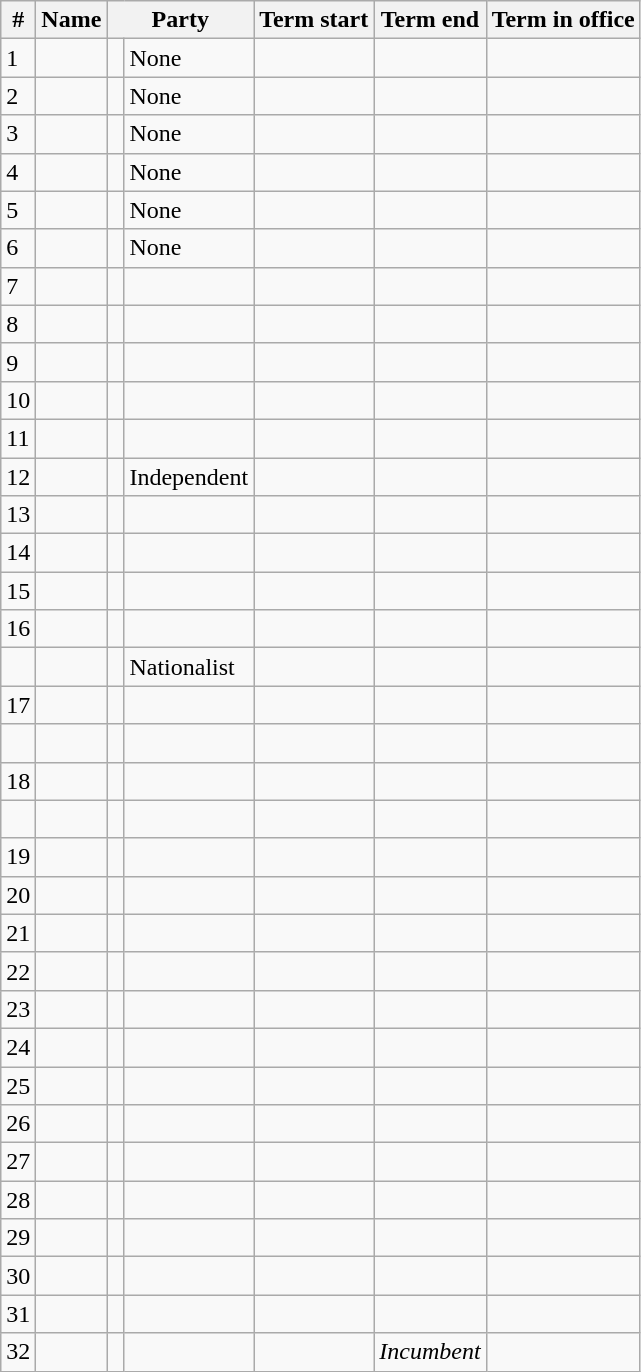<table class="wikitable sortable">
<tr>
<th>#</th>
<th>Name</th>
<th colspan=2>Party</th>
<th>Term start</th>
<th>Term end</th>
<th>Term in office</th>
</tr>
<tr>
<td>1</td>
<td></td>
<td> </td>
<td>None</td>
<td></td>
<td></td>
<td></td>
</tr>
<tr>
<td>2</td>
<td></td>
<td> </td>
<td>None</td>
<td></td>
<td></td>
<td></td>
</tr>
<tr>
<td>3</td>
<td></td>
<td> </td>
<td>None</td>
<td></td>
<td></td>
<td></td>
</tr>
<tr>
<td>4</td>
<td></td>
<td> </td>
<td>None</td>
<td></td>
<td></td>
<td></td>
</tr>
<tr>
<td>5</td>
<td></td>
<td> </td>
<td>None</td>
<td></td>
<td></td>
<td></td>
</tr>
<tr>
<td>6</td>
<td></td>
<td> </td>
<td>None</td>
<td></td>
<td></td>
<td></td>
</tr>
<tr>
<td>7</td>
<td></td>
<td> </td>
<td></td>
<td></td>
<td></td>
<td></td>
</tr>
<tr>
<td>8</td>
<td></td>
<td> </td>
<td></td>
<td></td>
<td></td>
<td></td>
</tr>
<tr>
<td>9</td>
<td></td>
<td> </td>
<td></td>
<td></td>
<td></td>
<td></td>
</tr>
<tr>
<td>10</td>
<td></td>
<td> </td>
<td></td>
<td></td>
<td></td>
<td></td>
</tr>
<tr>
<td>11</td>
<td></td>
<td> </td>
<td></td>
<td></td>
<td></td>
<td></td>
</tr>
<tr>
<td>12</td>
<td></td>
<td> </td>
<td>Independent</td>
<td></td>
<td></td>
<td></td>
</tr>
<tr>
<td>13</td>
<td></td>
<td> </td>
<td></td>
<td></td>
<td></td>
<td></td>
</tr>
<tr>
<td>14</td>
<td></td>
<td> </td>
<td></td>
<td></td>
<td></td>
<td></td>
</tr>
<tr>
<td>15</td>
<td></td>
<td> </td>
<td></td>
<td></td>
<td></td>
<td></td>
</tr>
<tr>
<td>16</td>
<td></td>
<td> </td>
<td></td>
<td></td>
<td></td>
<td></td>
</tr>
<tr>
<td></td>
<td></td>
<td> </td>
<td>Nationalist</td>
<td></td>
<td></td>
<td></td>
</tr>
<tr>
<td>17</td>
<td></td>
<td> </td>
<td></td>
<td></td>
<td></td>
<td></td>
</tr>
<tr>
<td></td>
<td></td>
<td> </td>
<td></td>
<td></td>
<td></td>
<td></td>
</tr>
<tr>
<td>18</td>
<td></td>
<td> </td>
<td></td>
<td></td>
<td></td>
<td></td>
</tr>
<tr>
<td></td>
<td></td>
<td> </td>
<td></td>
<td></td>
<td></td>
<td></td>
</tr>
<tr>
<td>19</td>
<td></td>
<td> </td>
<td></td>
<td></td>
<td></td>
<td></td>
</tr>
<tr>
<td>20</td>
<td></td>
<td> </td>
<td></td>
<td></td>
<td></td>
<td></td>
</tr>
<tr>
<td>21</td>
<td></td>
<td> </td>
<td></td>
<td></td>
<td></td>
<td></td>
</tr>
<tr>
<td>22</td>
<td></td>
<td> </td>
<td></td>
<td></td>
<td></td>
<td></td>
</tr>
<tr>
<td>23</td>
<td></td>
<td> </td>
<td></td>
<td></td>
<td></td>
<td></td>
</tr>
<tr>
<td>24</td>
<td></td>
<td> </td>
<td></td>
<td></td>
<td></td>
<td></td>
</tr>
<tr>
<td>25</td>
<td></td>
<td> </td>
<td></td>
<td></td>
<td></td>
<td><strong></strong></td>
</tr>
<tr>
<td>26</td>
<td></td>
<td> </td>
<td></td>
<td></td>
<td></td>
<td></td>
</tr>
<tr>
<td>27</td>
<td></td>
<td> </td>
<td></td>
<td></td>
<td></td>
<td></td>
</tr>
<tr>
<td>28</td>
<td></td>
<td> </td>
<td></td>
<td></td>
<td></td>
<td></td>
</tr>
<tr>
<td>29</td>
<td></td>
<td> </td>
<td></td>
<td></td>
<td></td>
<td></td>
</tr>
<tr>
<td>30</td>
<td></td>
<td> </td>
<td></td>
<td></td>
<td></td>
<td></td>
</tr>
<tr>
<td>31</td>
<td></td>
<td> </td>
<td></td>
<td></td>
<td></td>
<td></td>
</tr>
<tr>
<td>32</td>
<td></td>
<td> </td>
<td></td>
<td></td>
<td><em>Incumbent</em></td>
<td></td>
</tr>
</table>
